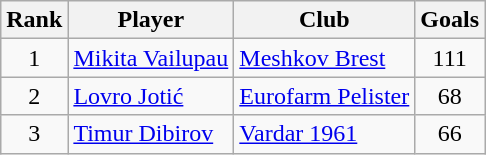<table class="wikitable sortable" style="text-align:center">
<tr>
<th>Rank</th>
<th>Player</th>
<th>Club</th>
<th>Goals</th>
</tr>
<tr>
<td>1</td>
<td align="left"> <a href='#'>Mikita Vailupau</a></td>
<td align="left"> <a href='#'>Meshkov Brest</a></td>
<td>111</td>
</tr>
<tr>
<td>2</td>
<td align="left"> <a href='#'>Lovro Jotić</a></td>
<td align="left"> <a href='#'>Eurofarm Pelister</a></td>
<td>68</td>
</tr>
<tr>
<td>3</td>
<td align="left"> <a href='#'>Timur Dibirov</a></td>
<td align="left"> <a href='#'>Vardar 1961</a></td>
<td>66</td>
</tr>
</table>
